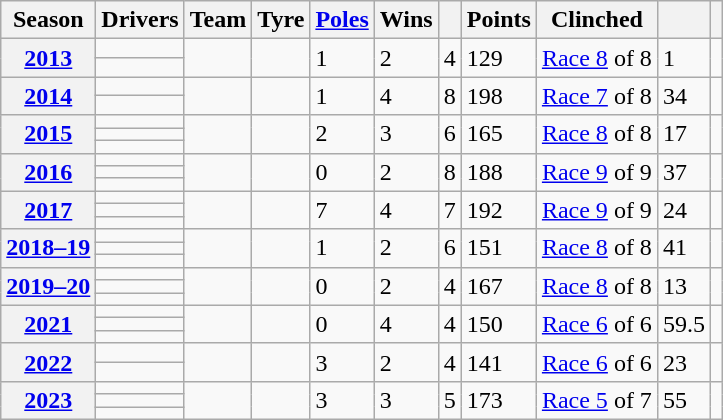<table class="wikitable sortable plainrowheaders";>
<tr>
<th scope=col>Season</th>
<th scope=col>Drivers</th>
<th scope=col>Team</th>
<th scope=col>Tyre</th>
<th scope=col><a href='#'>Poles</a></th>
<th scope=col>Wins</th>
<th scope=col></th>
<th scope=col>Points</th>
<th scope=col>Clinched</th>
<th scope=col></th>
<th scope=col class=unsortable></th>
</tr>
<tr>
<th scope=row style="text-align: center;" rowspan=2><a href='#'>2013</a></th>
<td></td>
<td rowspan=2></td>
<td rowspan=2></td>
<td rowspan=2>1</td>
<td rowspan=2>2</td>
<td rowspan=2>4</td>
<td rowspan=2>129</td>
<td rowspan=2><a href='#'>Race 8</a> of 8</td>
<td rowspan=2>1</td>
<td rowspan=2 style="text-align:center;"></td>
</tr>
<tr>
<td></td>
</tr>
<tr>
<th scope=row style="text-align: center;" rowspan=2><a href='#'>2014</a></th>
<td></td>
<td rowspan=2></td>
<td rowspan=2></td>
<td rowspan=2>1</td>
<td rowspan=2>4</td>
<td rowspan=2>8</td>
<td rowspan=2>198</td>
<td rowspan=2><a href='#'>Race 7</a> of 8</td>
<td rowspan=2>34</td>
<td rowspan=2 style="text-align:center;"></td>
</tr>
<tr>
<td></td>
</tr>
<tr>
<th scope=row style="text-align: center;" rowspan=3><a href='#'>2015</a></th>
<td></td>
<td rowspan=3></td>
<td rowspan=3></td>
<td rowspan=3>2</td>
<td rowspan=3>3</td>
<td rowspan=3>6</td>
<td rowspan=3>165</td>
<td rowspan=3><a href='#'>Race 8</a> of 8</td>
<td rowspan=3>17</td>
<td rowspan=3 style="text-align:center;"></td>
</tr>
<tr>
<td></td>
</tr>
<tr>
<td></td>
</tr>
<tr>
<th scope=row style="text-align: center;" rowspan=3><a href='#'>2016</a></th>
<td></td>
<td rowspan=3></td>
<td rowspan=3></td>
<td rowspan=3>0</td>
<td rowspan=3>2</td>
<td rowspan=3>8</td>
<td rowspan=3>188</td>
<td rowspan=3><a href='#'>Race 9</a> of 9</td>
<td rowspan=3>37</td>
<td rowspan=3 style="text-align:center;"></td>
</tr>
<tr>
<td></td>
</tr>
<tr>
<td></td>
</tr>
<tr>
<th scope=row style="text-align: center;" rowspan=3><a href='#'>2017</a></th>
<td></td>
<td rowspan=3></td>
<td rowspan=3></td>
<td rowspan=3>7</td>
<td rowspan=3>4</td>
<td rowspan=3>7</td>
<td rowspan=3>192</td>
<td rowspan=3><a href='#'>Race 9</a> of 9</td>
<td rowspan=3>24</td>
<td rowspan=3 style="text-align:center;"></td>
</tr>
<tr>
<td></td>
</tr>
<tr>
<td></td>
</tr>
<tr>
<th scope=row style="text-align: center;" rowspan=3><a href='#'>2018–19</a></th>
<td align=left></td>
<td rowspan=3></td>
<td rowspan=3></td>
<td rowspan=3>1</td>
<td rowspan=3>2</td>
<td rowspan=3>6</td>
<td rowspan=3>151</td>
<td rowspan=3><a href='#'>Race 8</a> of 8</td>
<td rowspan=3>41</td>
<td rowspan=3 style="text-align:center;"></td>
</tr>
<tr>
<td></td>
</tr>
<tr>
<td></td>
</tr>
<tr>
<th scope=row style="text-align: center;" rowspan=3><a href='#'>2019–20</a></th>
<td></td>
<td rowspan=3></td>
<td rowspan=3></td>
<td rowspan=3>0</td>
<td rowspan=3>2</td>
<td rowspan=3>4</td>
<td rowspan=3>167</td>
<td rowspan=3><a href='#'>Race 8</a> of 8</td>
<td rowspan=3>13</td>
<td rowspan=3 style="text-align:center;"></td>
</tr>
<tr>
<td></td>
</tr>
<tr>
<td></td>
</tr>
<tr>
<th scope=row style="text-align: center;" rowspan=3><a href='#'>2021</a></th>
<td align=left></td>
<td rowspan=3></td>
<td rowspan=3></td>
<td rowspan=3>0</td>
<td rowspan=3>4</td>
<td rowspan=3>4</td>
<td rowspan=3>150</td>
<td rowspan=3><a href='#'>Race 6</a> of 6</td>
<td rowspan=3>59.5</td>
<td rowspan=3 style="text-align:center;"></td>
</tr>
<tr>
<td></td>
</tr>
<tr>
<td></td>
</tr>
<tr>
<th scope=row style="text-align: center;" rowspan=2><a href='#'>2022</a></th>
<td></td>
<td rowspan=2></td>
<td rowspan=2></td>
<td rowspan=2>3</td>
<td rowspan=2>2</td>
<td rowspan=2>4</td>
<td rowspan=2>141</td>
<td rowspan=2><a href='#'>Race 6</a> of 6</td>
<td rowspan=2>23</td>
<td rowspan=2 style="text-align:center;"></td>
</tr>
<tr>
<td></td>
</tr>
<tr>
<th scope=row style="text-align: center;" rowspan=3><a href='#'>2023</a></th>
<td></td>
<td rowspan=3></td>
<td rowspan=3></td>
<td rowspan=3>3</td>
<td rowspan=3>3</td>
<td rowspan=3>5</td>
<td rowspan=3>173</td>
<td rowspan=3><a href='#'>Race 5</a> of 7</td>
<td rowspan=3>55</td>
<td rowspan=3 style="text-align:center;"></td>
</tr>
<tr>
<td></td>
</tr>
<tr>
<td></td>
</tr>
</table>
